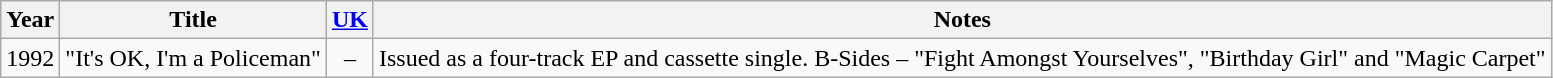<table class="wikitable">
<tr>
<th>Year</th>
<th>Title</th>
<th><a href='#'>UK</a></th>
<th>Notes</th>
</tr>
<tr>
<td>1992</td>
<td>"It's OK, I'm a Policeman"</td>
<td style="text-align:center;">–</td>
<td>Issued as a four-track EP and cassette single. B-Sides – "Fight Amongst Yourselves", "Birthday Girl" and "Magic Carpet"</td>
</tr>
</table>
